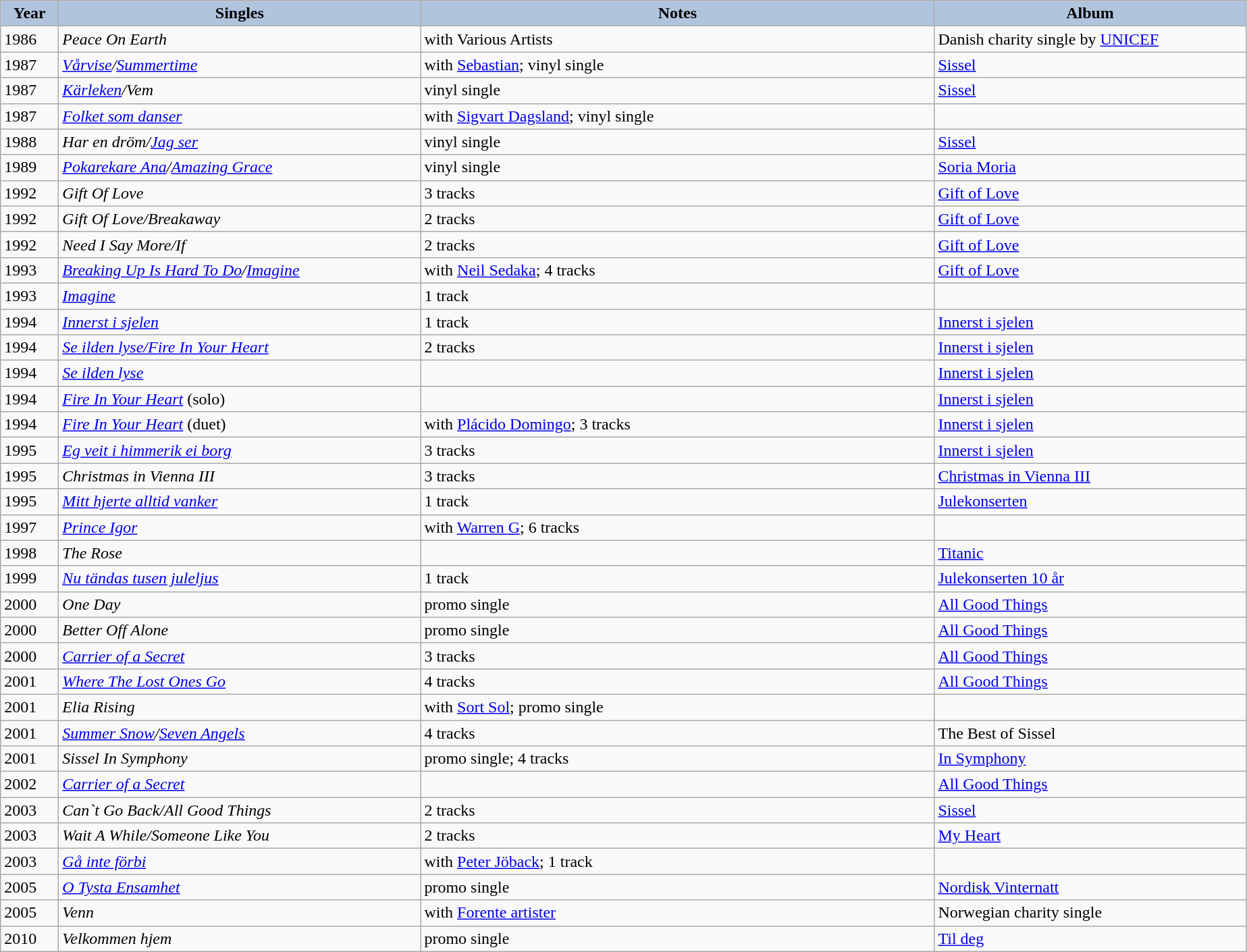<table class="wikitable">
<tr>
<th style="background:#B0C4DE" width="50">Year</th>
<th style="background:#B0C4DE" width="350">Singles</th>
<th style="background:#B0C4DE" width="500">Notes</th>
<th style="background:#B0C4DE" width="300">Album</th>
</tr>
<tr>
<td>1986</td>
<td><em>Peace On Earth</em></td>
<td>with Various Artists</td>
<td>Danish charity single by <a href='#'>UNICEF</a></td>
</tr>
<tr>
<td>1987</td>
<td><em><a href='#'>Vårvise</a>/<a href='#'>Summertime</a></em></td>
<td>with <a href='#'>Sebastian</a>; vinyl single</td>
<td><a href='#'>Sissel</a></td>
</tr>
<tr>
<td>1987</td>
<td><em><a href='#'>Kärleken</a>/Vem</em></td>
<td>vinyl single</td>
<td><a href='#'>Sissel</a></td>
</tr>
<tr>
<td>1987</td>
<td><em><a href='#'>Folket som danser</a></em></td>
<td>with <a href='#'>Sigvart Dagsland</a>; vinyl single</td>
<td></td>
</tr>
<tr>
<td>1988</td>
<td><em>Har en dröm/<a href='#'>Jag ser</a></em></td>
<td>vinyl single</td>
<td><a href='#'>Sissel</a></td>
</tr>
<tr>
<td>1989</td>
<td><em><a href='#'>Pokarekare Ana</a>/<a href='#'>Amazing Grace</a></em></td>
<td>vinyl single</td>
<td><a href='#'>Soria Moria</a></td>
</tr>
<tr>
<td>1992</td>
<td><em>Gift Of Love</em></td>
<td>3 tracks</td>
<td><a href='#'>Gift of Love</a></td>
</tr>
<tr>
<td>1992</td>
<td><em>Gift Of Love/Breakaway</em></td>
<td>2 tracks</td>
<td><a href='#'>Gift of Love</a></td>
</tr>
<tr>
<td>1992</td>
<td><em>Need I Say More/If</em></td>
<td>2 tracks</td>
<td><a href='#'>Gift of Love</a></td>
</tr>
<tr>
<td>1993</td>
<td><em><a href='#'>Breaking Up Is Hard To Do</a>/<a href='#'>Imagine</a></em></td>
<td>with <a href='#'>Neil Sedaka</a>; 4 tracks</td>
<td><a href='#'>Gift of Love</a></td>
</tr>
<tr>
<td>1993</td>
<td><em><a href='#'>Imagine</a></em></td>
<td>1 track</td>
<td></td>
</tr>
<tr>
<td>1994</td>
<td><em><a href='#'>Innerst i sjelen</a></em></td>
<td>1 track</td>
<td><a href='#'>Innerst i sjelen</a></td>
</tr>
<tr>
<td>1994</td>
<td><em><a href='#'>Se ilden lyse/Fire In Your Heart</a></em></td>
<td>2 tracks</td>
<td><a href='#'>Innerst i sjelen</a></td>
</tr>
<tr>
<td>1994</td>
<td><em><a href='#'>Se ilden lyse</a></em></td>
<td></td>
<td><a href='#'>Innerst i sjelen</a></td>
</tr>
<tr>
<td>1994</td>
<td><em><a href='#'>Fire In Your Heart</a></em> (solo)</td>
<td></td>
<td><a href='#'>Innerst i sjelen</a></td>
</tr>
<tr>
<td>1994</td>
<td><em><a href='#'>Fire In Your Heart</a></em> (duet)</td>
<td>with <a href='#'>Plácido Domingo</a>; 3 tracks</td>
<td><a href='#'>Innerst i sjelen</a></td>
</tr>
<tr>
<td>1995</td>
<td><em><a href='#'>Eg veit i himmerik ei borg</a></em></td>
<td>3 tracks</td>
<td><a href='#'>Innerst i sjelen</a></td>
</tr>
<tr>
<td>1995</td>
<td><em>Christmas in Vienna III</em></td>
<td>3 tracks</td>
<td><a href='#'>Christmas in Vienna III</a></td>
</tr>
<tr>
<td>1995</td>
<td><em><a href='#'>Mitt hjerte alltid vanker</a></em></td>
<td>1 track</td>
<td><a href='#'>Julekonserten</a></td>
</tr>
<tr>
<td>1997</td>
<td><em><a href='#'>Prince Igor</a></em></td>
<td>with <a href='#'>Warren G</a>; 6 tracks</td>
<td></td>
</tr>
<tr>
<td>1998</td>
<td><em>The Rose</em></td>
<td></td>
<td><a href='#'>Titanic</a></td>
</tr>
<tr>
<td>1999</td>
<td><em><a href='#'>Nu tändas tusen juleljus</a></em></td>
<td>1 track</td>
<td><a href='#'>Julekonserten 10 år</a></td>
</tr>
<tr>
<td>2000</td>
<td><em>One Day</em></td>
<td>promo single</td>
<td><a href='#'>All Good Things</a></td>
</tr>
<tr>
<td>2000</td>
<td><em>Better Off Alone</em></td>
<td>promo single</td>
<td><a href='#'>All Good Things</a></td>
</tr>
<tr>
<td>2000</td>
<td><em><a href='#'>Carrier of a Secret</a></em></td>
<td>3 tracks</td>
<td><a href='#'>All Good Things</a></td>
</tr>
<tr>
<td>2001</td>
<td><em><a href='#'>Where The Lost Ones Go</a></em></td>
<td>4 tracks</td>
<td><a href='#'>All Good Things</a></td>
</tr>
<tr>
<td>2001</td>
<td><em>Elia Rising</em></td>
<td>with <a href='#'>Sort Sol</a>; promo single</td>
<td></td>
</tr>
<tr>
<td>2001</td>
<td><em><a href='#'>Summer Snow</a>/<a href='#'>Seven Angels</a></em></td>
<td>4 tracks</td>
<td>The Best of Sissel</td>
</tr>
<tr>
<td>2001</td>
<td><em>Sissel In Symphony</em></td>
<td>promo single; 4 tracks</td>
<td><a href='#'>In Symphony</a></td>
</tr>
<tr>
<td>2002</td>
<td><em><a href='#'>Carrier of a Secret</a></em></td>
<td></td>
<td><a href='#'>All Good Things</a></td>
</tr>
<tr>
<td>2003</td>
<td><em>Can`t Go Back/All Good Things</em></td>
<td>2 tracks</td>
<td><a href='#'>Sissel</a></td>
</tr>
<tr>
<td>2003</td>
<td><em>Wait A While/Someone Like You</em></td>
<td>2 tracks</td>
<td><a href='#'>My Heart</a></td>
</tr>
<tr>
<td>2003</td>
<td><em><a href='#'>Gå inte förbi</a></em></td>
<td>with <a href='#'>Peter Jöback</a>; 1 track</td>
<td></td>
</tr>
<tr>
<td>2005</td>
<td><em><a href='#'>O Tysta Ensamhet</a></em></td>
<td>promo single</td>
<td><a href='#'>Nordisk Vinternatt</a></td>
</tr>
<tr>
<td>2005</td>
<td><em>Venn</em></td>
<td>with <a href='#'>Forente artister</a></td>
<td>Norwegian charity single</td>
</tr>
<tr>
<td>2010</td>
<td><em>Velkommen hjem</em></td>
<td>promo single</td>
<td><a href='#'>Til deg</a></td>
</tr>
</table>
